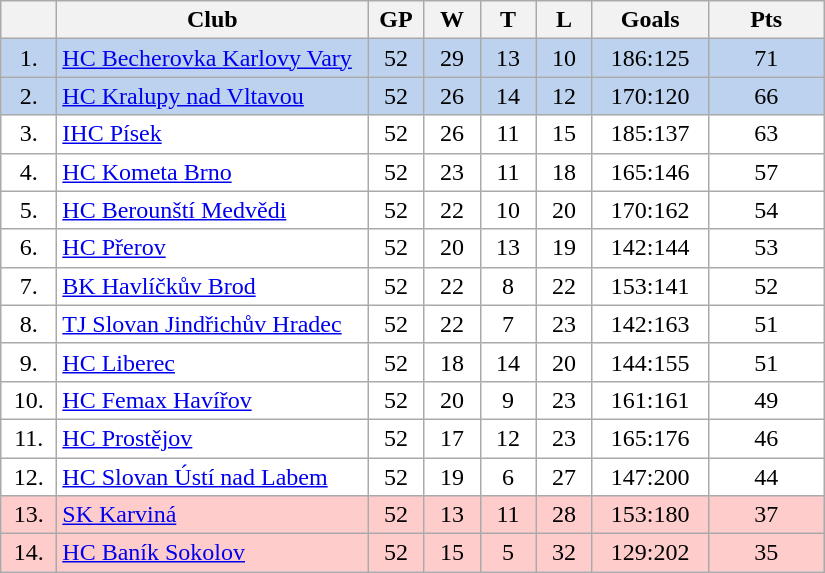<table class="wikitable">
<tr>
<th width="30"></th>
<th width="200">Club</th>
<th width="30">GP</th>
<th width="30">W</th>
<th width="30">T</th>
<th width="30">L</th>
<th width="70">Goals</th>
<th width="70">Pts</th>
</tr>
<tr bgcolor="#BCD2EE" align="center">
<td>1.</td>
<td align="left"><a href='#'>HC Becherovka Karlovy Vary</a></td>
<td>52</td>
<td>29</td>
<td>13</td>
<td>10</td>
<td>186:125</td>
<td>71</td>
</tr>
<tr bgcolor="#BCD2EE" align="center">
<td>2.</td>
<td align="left"><a href='#'>HC Kralupy nad Vltavou</a></td>
<td>52</td>
<td>26</td>
<td>14</td>
<td>12</td>
<td>170:120</td>
<td>66</td>
</tr>
<tr bgcolor="#FFFFFF" align="center">
<td>3.</td>
<td align="left"><a href='#'>IHC Písek</a></td>
<td>52</td>
<td>26</td>
<td>11</td>
<td>15</td>
<td>185:137</td>
<td>63</td>
</tr>
<tr bgcolor="#FFFFFF" align="center">
<td>4.</td>
<td align="left"><a href='#'>HC Kometa Brno</a></td>
<td>52</td>
<td>23</td>
<td>11</td>
<td>18</td>
<td>165:146</td>
<td>57</td>
</tr>
<tr bgcolor="#FFFFFF" align="center">
<td>5.</td>
<td align="left"><a href='#'>HC Berounští Medvědi</a></td>
<td>52</td>
<td>22</td>
<td>10</td>
<td>20</td>
<td>170:162</td>
<td>54</td>
</tr>
<tr bgcolor="#FFFFFF" align="center">
<td>6.</td>
<td align="left"><a href='#'>HC Přerov</a></td>
<td>52</td>
<td>20</td>
<td>13</td>
<td>19</td>
<td>142:144</td>
<td>53</td>
</tr>
<tr bgcolor="#FFFFFF" align="center">
<td>7.</td>
<td align="left"><a href='#'>BK Havlíčkův Brod</a></td>
<td>52</td>
<td>22</td>
<td>8</td>
<td>22</td>
<td>153:141</td>
<td>52</td>
</tr>
<tr bgcolor="#FFFFFF" align="center">
<td>8.</td>
<td align="left"><a href='#'>TJ Slovan Jindřichův Hradec</a></td>
<td>52</td>
<td>22</td>
<td>7</td>
<td>23</td>
<td>142:163</td>
<td>51</td>
</tr>
<tr bgcolor="#FFFFFF" align="center">
<td>9.</td>
<td align="left"><a href='#'>HC Liberec</a></td>
<td>52</td>
<td>18</td>
<td>14</td>
<td>20</td>
<td>144:155</td>
<td>51</td>
</tr>
<tr bgcolor="#FFFFFF" align="center">
<td>10.</td>
<td align="left"><a href='#'>HC Femax Havířov</a></td>
<td>52</td>
<td>20</td>
<td>9</td>
<td>23</td>
<td>161:161</td>
<td>49</td>
</tr>
<tr bgcolor="#FFFFFF" align="center">
<td>11.</td>
<td align="left"><a href='#'>HC Prostějov</a></td>
<td>52</td>
<td>17</td>
<td>12</td>
<td>23</td>
<td>165:176</td>
<td>46</td>
</tr>
<tr bgcolor="#FFFFFF" align="center">
<td>12.</td>
<td align="left"><a href='#'>HC Slovan Ústí nad Labem</a></td>
<td>52</td>
<td>19</td>
<td>6</td>
<td>27</td>
<td>147:200</td>
<td>44</td>
</tr>
<tr bgcolor="#ffcccc" align="center">
<td>13.</td>
<td align="left"><a href='#'>SK Karviná</a></td>
<td>52</td>
<td>13</td>
<td>11</td>
<td>28</td>
<td>153:180</td>
<td>37</td>
</tr>
<tr bgcolor="#ffcccc" align="center">
<td>14.</td>
<td align="left"><a href='#'>HC Baník Sokolov</a></td>
<td>52</td>
<td>15</td>
<td>5</td>
<td>32</td>
<td>129:202</td>
<td>35</td>
</tr>
</table>
